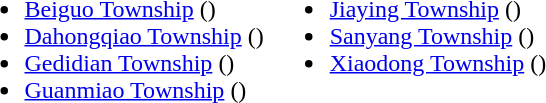<table>
<tr>
<td valign="top"><br><ul><li><a href='#'>Beiguo Township</a> ()</li><li><a href='#'>Dahongqiao Township</a> ()</li><li><a href='#'>Gedidian Township</a> ()</li><li><a href='#'>Guanmiao Township</a> ()</li></ul></td>
<td valign="top"><br><ul><li><a href='#'>Jiaying Township</a> ()</li><li><a href='#'>Sanyang Township</a> ()</li><li><a href='#'>Xiaodong Township</a> ()</li></ul></td>
</tr>
</table>
